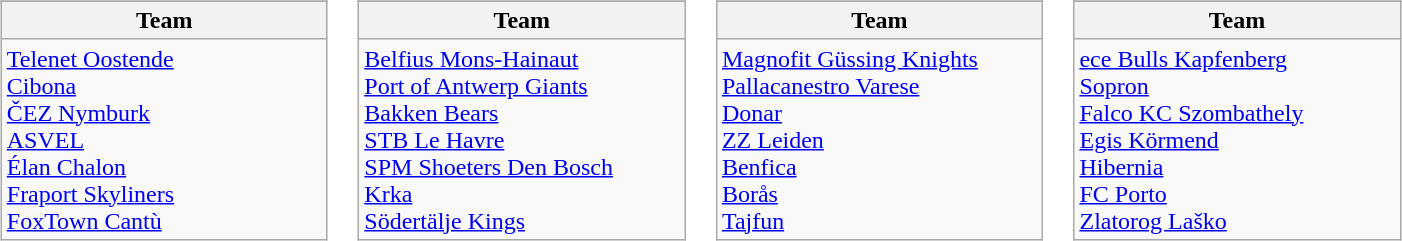<table>
<tr valign=top>
<td><br><table class="wikitable">
<tr>
</tr>
<tr>
<th width=210>Team</th>
</tr>
<tr>
<td> <a href='#'>Telenet Oostende</a><br> <a href='#'>Cibona</a><br> <a href='#'>ČEZ Nymburk</a><br> <a href='#'>ASVEL</a><br> <a href='#'>Élan Chalon</a><br> <a href='#'>Fraport Skyliners</a><br> <a href='#'>FoxTown Cantù</a></td>
</tr>
</table>
</td>
<td><br><table class="wikitable">
<tr>
</tr>
<tr>
<th width=210>Team</th>
</tr>
<tr>
<td> <a href='#'>Belfius Mons-Hainaut</a><br> <a href='#'>Port of Antwerp Giants</a><br> <a href='#'>Bakken Bears</a><br> <a href='#'>STB Le Havre</a><br> <a href='#'>SPM Shoeters Den Bosch</a><br> <a href='#'>Krka</a><br> <a href='#'>Södertälje Kings</a></td>
</tr>
</table>
</td>
<td><br><table class="wikitable">
<tr>
</tr>
<tr>
<th width=210>Team</th>
</tr>
<tr>
<td> <a href='#'>Magnofit Güssing Knights</a><br> <a href='#'>Pallacanestro Varese</a><br> <a href='#'>Donar</a><br> <a href='#'>ZZ Leiden</a><br> <a href='#'>Benfica</a><br> <a href='#'>Borås</a><br> <a href='#'>Tajfun</a></td>
</tr>
</table>
</td>
<td><br><table class="wikitable">
<tr>
</tr>
<tr>
<th width=210>Team</th>
</tr>
<tr>
<td> <a href='#'>ece Bulls Kapfenberg</a><br> <a href='#'>Sopron</a><br> <a href='#'>Falco KC Szombathely</a><br> <a href='#'>Egis Körmend</a><br> <a href='#'>Hibernia</a><br> <a href='#'>FC Porto</a><br> <a href='#'>Zlatorog Laško</a></td>
</tr>
</table>
</td>
</tr>
</table>
